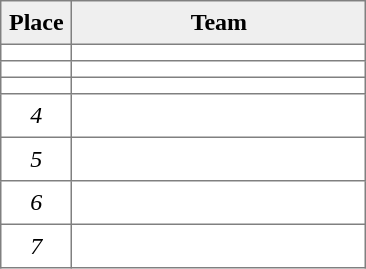<table style=border-collapse:collapse border=1 cellspacing=0 cellpadding=5>
<tr align=center bgcolor=#efefef>
<th width=35>Place</th>
<th width=185>Team</th>
</tr>
<tr align=center>
<td></td>
<td style="text-align:left;"></td>
</tr>
<tr align=center>
<td></td>
<td style="text-align:left;"></td>
</tr>
<tr align=center>
<td></td>
<td style="text-align:left;"></td>
</tr>
<tr align=center>
<td><em>4</em></td>
<td style="text-align:left;"></td>
</tr>
<tr align=center>
<td><em>5</em></td>
<td style="text-align:left;"></td>
</tr>
<tr align=center>
<td><em>6</em></td>
<td style="text-align:left;"></td>
</tr>
<tr align=center>
<td><em>7</em></td>
<td style="text-align:left;"></td>
</tr>
</table>
